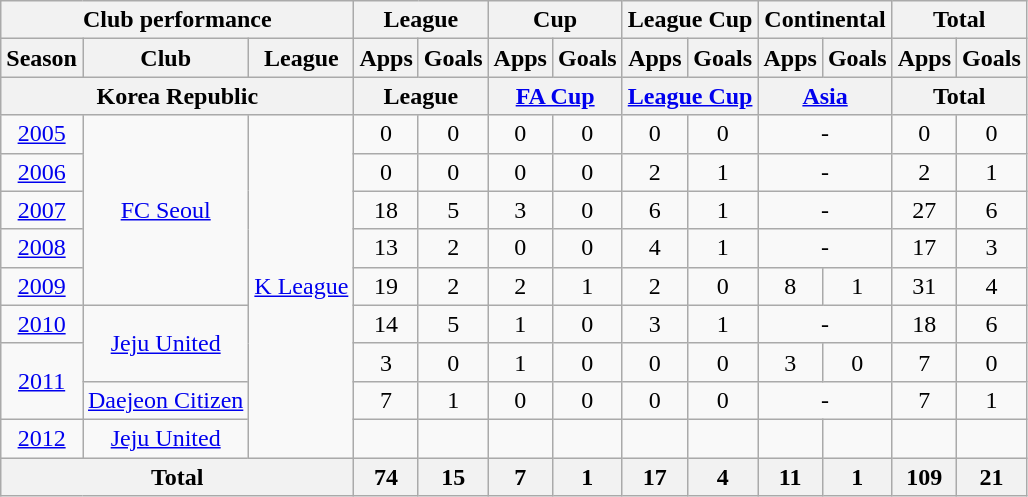<table class="wikitable" style="text-align:center;">
<tr>
<th colspan=3>Club performance</th>
<th colspan=2>League</th>
<th colspan=2>Cup</th>
<th colspan=2>League Cup</th>
<th colspan=2>Continental</th>
<th colspan=2>Total</th>
</tr>
<tr>
<th>Season</th>
<th>Club</th>
<th>League</th>
<th>Apps</th>
<th>Goals</th>
<th>Apps</th>
<th>Goals</th>
<th>Apps</th>
<th>Goals</th>
<th>Apps</th>
<th>Goals</th>
<th>Apps</th>
<th>Goals</th>
</tr>
<tr>
<th colspan=3>Korea Republic</th>
<th colspan=2>League</th>
<th colspan=2><a href='#'>FA Cup</a></th>
<th colspan=2><a href='#'>League Cup</a></th>
<th colspan=2><a href='#'>Asia</a></th>
<th colspan=2>Total</th>
</tr>
<tr>
<td><a href='#'>2005</a></td>
<td rowspan="5"><a href='#'>FC Seoul</a></td>
<td rowspan="9"><a href='#'>K League</a></td>
<td>0</td>
<td>0</td>
<td>0</td>
<td>0</td>
<td>0</td>
<td>0</td>
<td colspan="2">-</td>
<td>0</td>
<td>0</td>
</tr>
<tr>
<td><a href='#'>2006</a></td>
<td>0</td>
<td>0</td>
<td>0</td>
<td>0</td>
<td>2</td>
<td>1</td>
<td colspan="2">-</td>
<td>2</td>
<td>1</td>
</tr>
<tr>
<td><a href='#'>2007</a></td>
<td>18</td>
<td>5</td>
<td>3</td>
<td>0</td>
<td>6</td>
<td>1</td>
<td colspan="2">-</td>
<td>27</td>
<td>6</td>
</tr>
<tr>
<td><a href='#'>2008</a></td>
<td>13</td>
<td>2</td>
<td>0</td>
<td>0</td>
<td>4</td>
<td>1</td>
<td colspan="2">-</td>
<td>17</td>
<td>3</td>
</tr>
<tr>
<td><a href='#'>2009</a></td>
<td>19</td>
<td>2</td>
<td>2</td>
<td>1</td>
<td>2</td>
<td>0</td>
<td>8</td>
<td>1</td>
<td>31</td>
<td>4</td>
</tr>
<tr>
<td><a href='#'>2010</a></td>
<td rowspan="2"><a href='#'>Jeju United</a></td>
<td>14</td>
<td>5</td>
<td>1</td>
<td>0</td>
<td>3</td>
<td>1</td>
<td colspan="2">-</td>
<td>18</td>
<td>6</td>
</tr>
<tr>
<td rowspan=2><a href='#'>2011</a></td>
<td>3</td>
<td>0</td>
<td>1</td>
<td>0</td>
<td>0</td>
<td>0</td>
<td>3</td>
<td>0</td>
<td>7</td>
<td>0</td>
</tr>
<tr>
<td><a href='#'>Daejeon Citizen</a></td>
<td>7</td>
<td>1</td>
<td>0</td>
<td>0</td>
<td>0</td>
<td>0</td>
<td colspan="2">-</td>
<td>7</td>
<td>1</td>
</tr>
<tr>
<td><a href='#'>2012</a></td>
<td rowspan="1"><a href='#'>Jeju United</a></td>
<td></td>
<td></td>
<td></td>
<td></td>
<td></td>
<td></td>
<td></td>
<td></td>
<td></td>
<td></td>
</tr>
<tr>
<th colspan=3>Total</th>
<th>74</th>
<th>15</th>
<th>7</th>
<th>1</th>
<th>17</th>
<th>4</th>
<th>11</th>
<th>1</th>
<th>109</th>
<th>21</th>
</tr>
</table>
